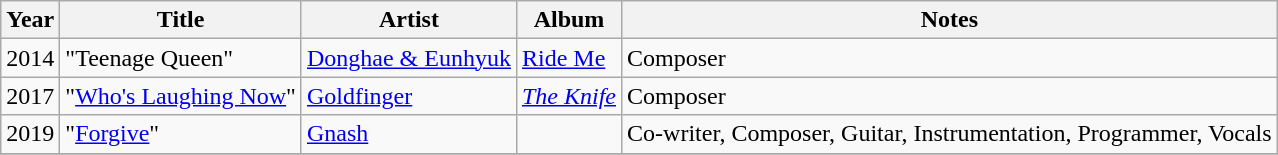<table class="wikitable">
<tr>
<th>Year</th>
<th>Title</th>
<th>Artist</th>
<th>Album</th>
<th>Notes</th>
</tr>
<tr>
<td>2014</td>
<td>"Teenage Queen"</td>
<td><a href='#'>Donghae & Eunhyuk</a></td>
<td><a href='#'>Ride Me</a></td>
<td>Composer</td>
</tr>
<tr>
<td>2017</td>
<td>"<a href='#'>Who's Laughing Now</a>"</td>
<td><a href='#'>Goldfinger</a></td>
<td><em><a href='#'>The Knife</a></em></td>
<td>Composer</td>
</tr>
<tr>
<td>2019</td>
<td>"<a href='#'>Forgive</a>"</td>
<td><a href='#'>Gnash</a></td>
<td></td>
<td>Co-writer, Composer, Guitar, Instrumentation, Programmer, Vocals</td>
</tr>
<tr>
</tr>
</table>
